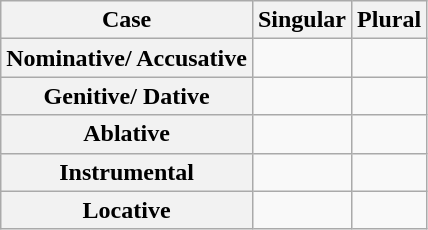<table class="wikitable">
<tr>
<th>Case</th>
<th>Singular</th>
<th>Plural</th>
</tr>
<tr>
<th>Nominative/ Accusative</th>
<td></td>
<td></td>
</tr>
<tr>
<th>Genitive/ Dative</th>
<td></td>
<td></td>
</tr>
<tr>
<th>Ablative</th>
<td></td>
<td></td>
</tr>
<tr>
<th>Instrumental</th>
<td></td>
<td></td>
</tr>
<tr>
<th>Locative</th>
<td></td>
<td></td>
</tr>
</table>
